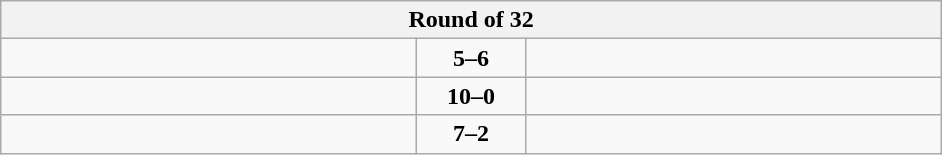<table class="wikitable" style="text-align: center;">
<tr>
<th colspan=3>Round of 32</th>
</tr>
<tr>
<td align=left width="270"></td>
<td align=center width="65"><strong>5–6</strong></td>
<td align=left width="270"><strong></strong></td>
</tr>
<tr>
<td align=left><strong></strong></td>
<td align=center><strong>10–0</strong></td>
<td align=left></td>
</tr>
<tr>
<td align=left><strong></strong></td>
<td align=center><strong>7–2</strong></td>
<td align=left></td>
</tr>
</table>
